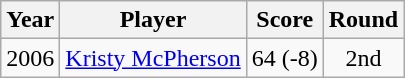<table class="wikitable">
<tr>
<th>Year</th>
<th>Player</th>
<th>Score</th>
<th>Round</th>
</tr>
<tr>
<td>2006</td>
<td><a href='#'>Kristy McPherson</a></td>
<td>64 (-8)</td>
<td align=center>2nd</td>
</tr>
</table>
